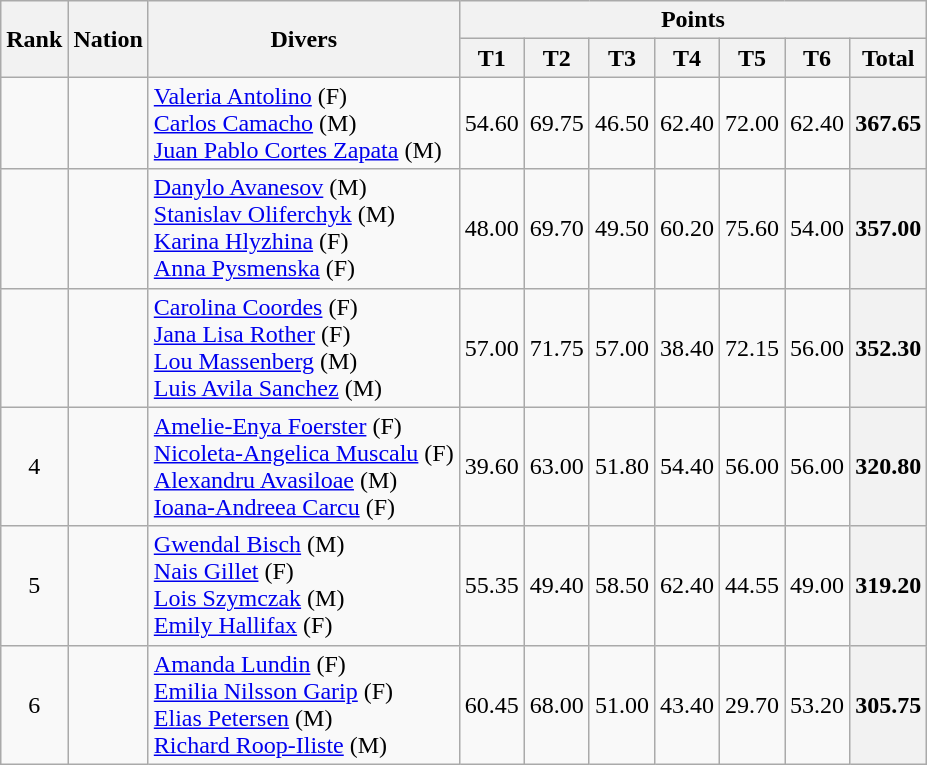<table class="wikitable" style="text-align:center">
<tr>
<th rowspan=2>Rank</th>
<th rowspan=2>Nation</th>
<th rowspan=2>Divers</th>
<th colspan=7>Points</th>
</tr>
<tr>
<th>T1</th>
<th>T2</th>
<th>T3</th>
<th>T4</th>
<th>T5</th>
<th>T6</th>
<th>Total</th>
</tr>
<tr>
<td></td>
<td align=left></td>
<td align=left><a href='#'>Valeria Antolino</a> (F)<br><a href='#'>Carlos Camacho</a> (M)<br><a href='#'>Juan Pablo Cortes Zapata</a> (M)</td>
<td>54.60</td>
<td>69.75</td>
<td>46.50</td>
<td>62.40</td>
<td>72.00</td>
<td>62.40</td>
<th>367.65</th>
</tr>
<tr>
<td></td>
<td align=left></td>
<td align=left><a href='#'>Danylo Avanesov</a> (M)<br><a href='#'>Stanislav Oliferchyk</a> (M)<br><a href='#'>Karina Hlyzhina</a> (F)<br><a href='#'>Anna Pysmenska</a> (F)</td>
<td>48.00</td>
<td>69.70</td>
<td>49.50</td>
<td>60.20</td>
<td>75.60</td>
<td>54.00</td>
<th>357.00</th>
</tr>
<tr>
<td></td>
<td align=left></td>
<td align=left><a href='#'>Carolina Coordes</a> (F)<br><a href='#'>Jana Lisa Rother</a> (F)<br><a href='#'>Lou Massenberg</a> (M)<br><a href='#'>Luis Avila Sanchez</a> (M)</td>
<td>57.00</td>
<td>71.75</td>
<td>57.00</td>
<td>38.40</td>
<td>72.15</td>
<td>56.00</td>
<th>352.30</th>
</tr>
<tr>
<td>4</td>
<td align=left></td>
<td align=left><a href='#'>Amelie-Enya Foerster</a> (F)<br><a href='#'>Nicoleta-Angelica Muscalu</a> (F)<br><a href='#'>Alexandru Avasiloae</a> (M)<br><a href='#'>Ioana-Andreea Carcu</a> (F)</td>
<td>39.60</td>
<td>63.00</td>
<td>51.80</td>
<td>54.40</td>
<td>56.00</td>
<td>56.00</td>
<th>320.80</th>
</tr>
<tr>
<td>5</td>
<td align=left></td>
<td align=left><a href='#'>Gwendal Bisch</a> (M)<br><a href='#'>Nais Gillet</a> (F)<br><a href='#'>Lois Szymczak</a> (M)<br><a href='#'>Emily Hallifax</a> (F)</td>
<td>55.35</td>
<td>49.40</td>
<td>58.50</td>
<td>62.40</td>
<td>44.55</td>
<td>49.00</td>
<th>319.20</th>
</tr>
<tr>
<td>6</td>
<td align=left></td>
<td align=left><a href='#'>Amanda Lundin</a> (F)<br><a href='#'>Emilia Nilsson Garip</a> (F)<br><a href='#'>Elias Petersen</a> (M)<br><a href='#'>Richard Roop-Iliste</a> (M)</td>
<td>60.45</td>
<td>68.00</td>
<td>51.00</td>
<td>43.40</td>
<td>29.70</td>
<td>53.20</td>
<th>305.75</th>
</tr>
</table>
